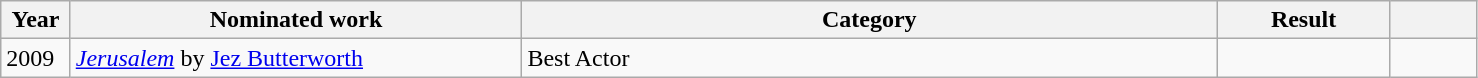<table class=wikitable>
<tr>
<th width=4%>Year</th>
<th width=26%>Nominated work</th>
<th width=40%>Category</th>
<th width=10%>Result</th>
<th width=5%></th>
</tr>
<tr>
<td>2009</td>
<td><em><a href='#'>Jerusalem</a></em> by <a href='#'>Jez Butterworth</a></td>
<td>Best Actor</td>
<td></td>
<td style="text-align:center;"></td>
</tr>
</table>
